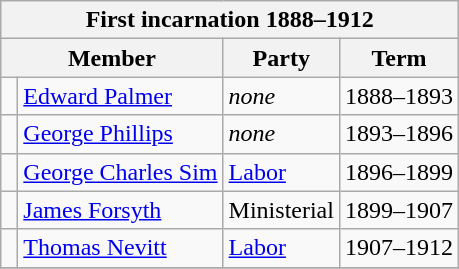<table class="wikitable">
<tr>
<th colspan=5>First incarnation 1888–1912</th>
</tr>
<tr>
<th colspan="2">Member</th>
<th>Party</th>
<th>Term</th>
</tr>
<tr>
<td> </td>
<td><a href='#'>Edward Palmer</a></td>
<td><em>none</em></td>
<td>1888–1893</td>
</tr>
<tr>
<td> </td>
<td><a href='#'>George Phillips</a></td>
<td><em>none</em></td>
<td>1893–1896</td>
</tr>
<tr>
<td> </td>
<td><a href='#'>George Charles Sim</a></td>
<td><a href='#'>Labor</a></td>
<td>1896–1899</td>
</tr>
<tr>
<td> </td>
<td><a href='#'>James Forsyth</a></td>
<td>Ministerial</td>
<td>1899–1907</td>
</tr>
<tr>
<td> </td>
<td><a href='#'>Thomas Nevitt</a></td>
<td><a href='#'>Labor</a></td>
<td>1907–1912</td>
</tr>
<tr>
</tr>
</table>
